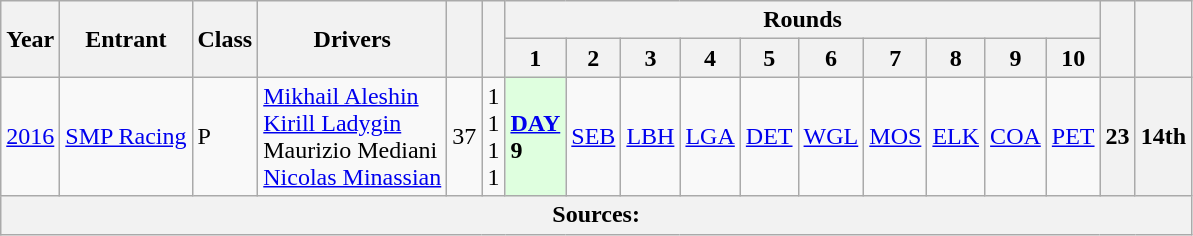<table class="wikitable">
<tr>
<th rowspan="2">Year</th>
<th rowspan="2">Entrant</th>
<th rowspan="2">Class</th>
<th rowspan="2">Drivers</th>
<th rowspan="2"></th>
<th rowspan="2"></th>
<th colspan="10">Rounds</th>
<th rowspan="2"></th>
<th rowspan="2"></th>
</tr>
<tr>
<th>1</th>
<th>2</th>
<th>3</th>
<th>4</th>
<th>5</th>
<th>6</th>
<th>7</th>
<th>8</th>
<th>9</th>
<th>10</th>
</tr>
<tr>
<td><a href='#'>2016</a></td>
<td> <a href='#'>SMP Racing</a></td>
<td>P</td>
<td> <a href='#'>Mikhail Aleshin</a><br> <a href='#'>Kirill Ladygin</a><br> Maurizio Mediani<br> <a href='#'>Nicolas Minassian</a></td>
<td>37</td>
<td>1<br>1<br>1<br>1</td>
<td style="background:#DFFFDF;"><strong><a href='#'>DAY</a><br>9</strong></td>
<td><a href='#'>SEB</a><br></td>
<td><a href='#'>LBH</a><br></td>
<td><a href='#'>LGA</a><br></td>
<td><a href='#'>DET</a><br></td>
<td><a href='#'>WGL</a><br></td>
<td><a href='#'>MOS</a><br></td>
<td><a href='#'>ELK</a><br></td>
<td><a href='#'>COA</a><br></td>
<td><a href='#'>PET</a><br></td>
<th>23</th>
<th>14th</th>
</tr>
<tr>
<th colspan="18">Sources:</th>
</tr>
</table>
